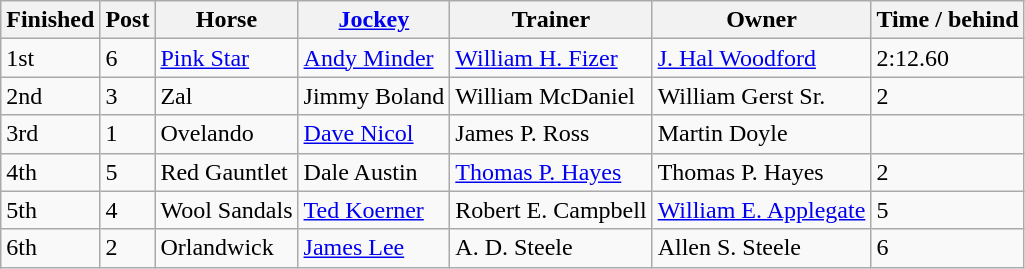<table class="wikitable">
<tr>
<th>Finished</th>
<th>Post</th>
<th>Horse</th>
<th><a href='#'>Jockey</a></th>
<th>Trainer</th>
<th>Owner</th>
<th>Time / behind</th>
</tr>
<tr>
<td>1st</td>
<td>6</td>
<td><a href='#'>Pink Star</a></td>
<td><a href='#'>Andy Minder</a></td>
<td><a href='#'>William H. Fizer</a></td>
<td><a href='#'>J. Hal Woodford</a></td>
<td>2:12.60</td>
</tr>
<tr>
<td>2nd</td>
<td>3</td>
<td>Zal</td>
<td>Jimmy Boland</td>
<td>William McDaniel</td>
<td>William Gerst Sr.</td>
<td>2</td>
</tr>
<tr>
<td>3rd</td>
<td>1</td>
<td>Ovelando</td>
<td><a href='#'>Dave Nicol</a></td>
<td>James P. Ross</td>
<td>Martin Doyle</td>
<td></td>
</tr>
<tr>
<td>4th</td>
<td>5</td>
<td>Red Gauntlet</td>
<td>Dale Austin</td>
<td><a href='#'>Thomas P. Hayes</a></td>
<td>Thomas P. Hayes</td>
<td>2</td>
</tr>
<tr>
<td>5th</td>
<td>4</td>
<td>Wool Sandals</td>
<td><a href='#'>Ted Koerner</a></td>
<td>Robert E. Campbell</td>
<td><a href='#'>William E. Applegate</a></td>
<td>5</td>
</tr>
<tr>
<td>6th</td>
<td>2</td>
<td>Orlandwick</td>
<td><a href='#'>James Lee</a></td>
<td>A. D. Steele</td>
<td>Allen S. Steele</td>
<td>6</td>
</tr>
</table>
